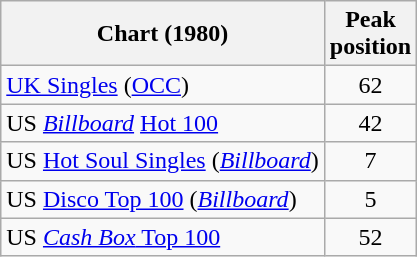<table class="wikitable sortable">
<tr>
<th align="left">Chart (1980)</th>
<th align="left">Peak<br>position</th>
</tr>
<tr>
<td><a href='#'>UK Singles</a> (<a href='#'>OCC</a>)</td>
<td style="text-align:center;">62</td>
</tr>
<tr>
<td>US <em><a href='#'>Billboard</a></em> <a href='#'>Hot 100</a></td>
<td style="text-align:center;">42</td>
</tr>
<tr>
<td>US <a href='#'>Hot Soul Singles</a> (<em><a href='#'>Billboard</a></em>)</td>
<td style="text-align:center;">7</td>
</tr>
<tr>
<td>US <a href='#'>Disco Top 100</a> (<em><a href='#'>Billboard</a></em>)</td>
<td style="text-align:center;">5</td>
</tr>
<tr>
<td>US <a href='#'><em>Cash Box</em> Top 100</a></td>
<td style="text-align:center;">52</td>
</tr>
</table>
